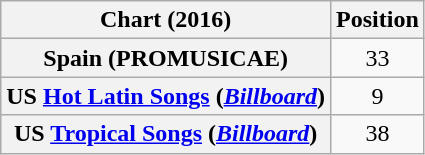<table class="wikitable sortable plainrowheaders" style="text-align:center">
<tr>
<th>Chart (2016)</th>
<th>Position</th>
</tr>
<tr>
<th scope="row">Spain (PROMUSICAE)</th>
<td align="center">33</td>
</tr>
<tr>
<th scope="row">US <a href='#'>Hot Latin Songs</a> (<em><a href='#'>Billboard</a></em>)</th>
<td>9</td>
</tr>
<tr>
<th scope="row">US <a href='#'>Tropical Songs</a> (<em><a href='#'>Billboard</a></em>)</th>
<td>38</td>
</tr>
</table>
